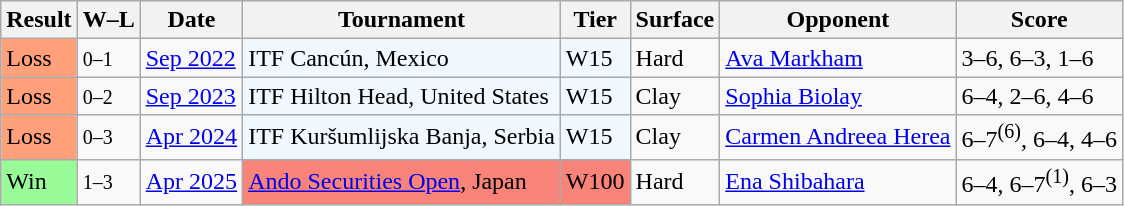<table class="sortable wikitable">
<tr>
<th>Result</th>
<th class="unsortable">W–L</th>
<th>Date</th>
<th>Tournament</th>
<th>Tier</th>
<th>Surface</th>
<th>Opponent</th>
<th class="unsortable">Score</th>
</tr>
<tr>
<td style="background:#ffa07a;">Loss</td>
<td><small>0–1</small></td>
<td><a href='#'>Sep 2022</a></td>
<td style="background:#f0f8ff;">ITF Cancún, Mexico</td>
<td style="background:#f0f8ff;">W15</td>
<td>Hard</td>
<td> <a href='#'>Ava Markham</a></td>
<td>3–6, 6–3, 1–6</td>
</tr>
<tr>
<td style="background:#ffa07a;">Loss</td>
<td><small>0–2</small></td>
<td><a href='#'>Sep 2023</a></td>
<td style="background:#f0f8ff;">ITF Hilton Head, United States</td>
<td style="background:#f0f8ff;">W15</td>
<td>Clay</td>
<td> <a href='#'>Sophia Biolay</a></td>
<td>6–4, 2–6, 4–6</td>
</tr>
<tr>
<td style="background:#ffa07a;">Loss</td>
<td><small>0–3</small></td>
<td><a href='#'>Apr 2024</a></td>
<td style="background:#f0f8ff;">ITF Kuršumlijska Banja, Serbia</td>
<td style="background:#f0f8ff;">W15</td>
<td>Clay</td>
<td> <a href='#'>Carmen Andreea Herea</a></td>
<td>6–7<sup>(6)</sup>, 6–4, 4–6</td>
</tr>
<tr>
<td bgcolor=98fb98>Win</td>
<td><small>1–3</small></td>
<td><a href='#'>Apr 2025</a></td>
<td style="background:#f88379;"><a href='#'>Ando Securities Open</a>, Japan</td>
<td style="background:#f88379;">W100</td>
<td>Hard</td>
<td> <a href='#'>Ena Shibahara</a></td>
<td>6–4, 6–7<sup>(1)</sup>, 6–3</td>
</tr>
</table>
